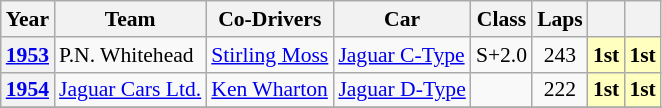<table class="wikitable" style="text-align:center; font-size:90%">
<tr>
<th>Year</th>
<th>Team</th>
<th>Co-Drivers</th>
<th>Car</th>
<th>Class</th>
<th>Laps</th>
<th></th>
<th></th>
</tr>
<tr>
<th><a href='#'>1953</a></th>
<td align="left"> P.N. Whitehead</td>
<td align="left"> <a href='#'>Stirling Moss</a></td>
<td align="left"><a href='#'>Jaguar C-Type</a></td>
<td>S+2.0</td>
<td>243</td>
<td style="background:#ffffbf;"><strong>1st</strong></td>
<td style="background:#ffffbf;"><strong>1st</strong></td>
</tr>
<tr>
<th><a href='#'>1954</a></th>
<td align="left"> <a href='#'>Jaguar Cars Ltd.</a></td>
<td align="left"> <a href='#'>Ken Wharton</a></td>
<td align="left"><a href='#'>Jaguar D-Type</a></td>
<td></td>
<td>222</td>
<td style="background:#ffffbf;"><strong>1st</strong></td>
<td style="background:#ffffbf;"><strong>1st</strong></td>
</tr>
<tr>
</tr>
</table>
